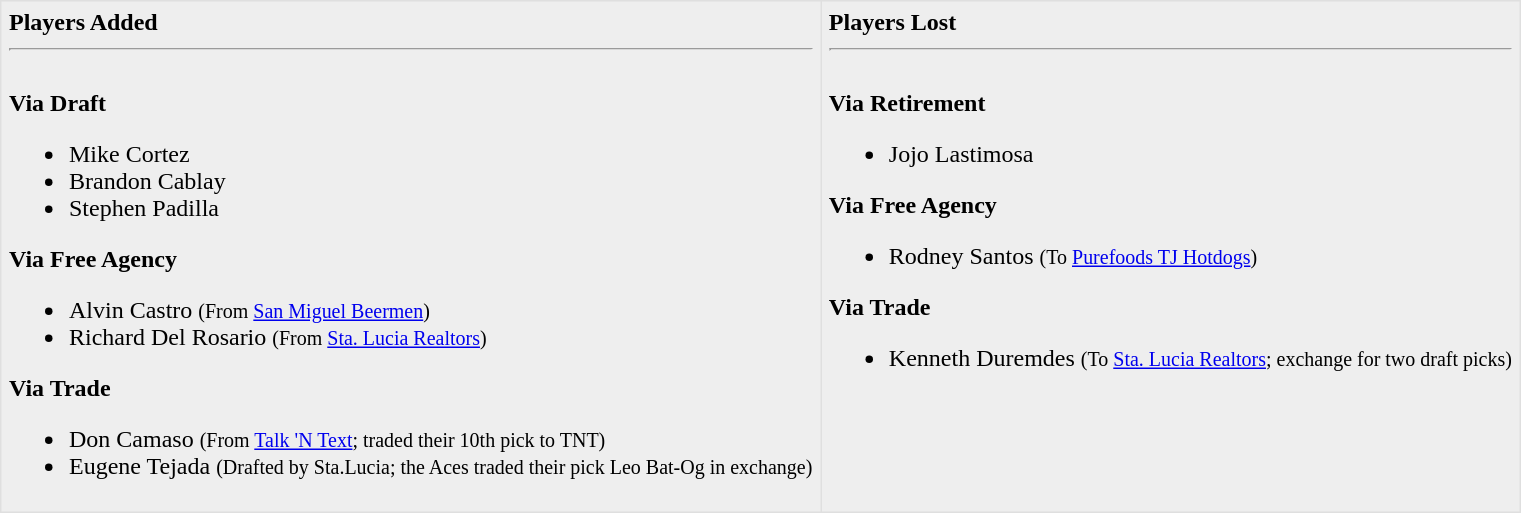<table border=1 style="border-collapse:collapse; background-color:#eeeeee" bordercolor="#DFDFDF" cellpadding="5">
<tr>
<td valign="top"><strong>Players Added</strong> <hr><br><strong>Via Draft</strong><ul><li>Mike Cortez </li><li>Brandon Cablay </li><li>Stephen Padilla</li></ul><strong>Via Free Agency</strong><ul><li>Alvin Castro <small>(From <a href='#'>San Miguel Beermen</a>)</small></li><li>Richard Del Rosario <small>(From <a href='#'>Sta. Lucia Realtors</a>)</small></li></ul><strong>Via Trade</strong><ul><li>Don Camaso <small>(From <a href='#'>Talk 'N Text</a>; traded their 10th pick to TNT)</small></li><li>Eugene Tejada <small>(Drafted by Sta.Lucia; the Aces traded their pick Leo Bat-Og in exchange)</small></li></ul></td>
<td valign="top"><strong>Players Lost</strong> <hr><br><strong>Via Retirement</strong><ul><li>Jojo Lastimosa</li></ul><strong>Via Free Agency</strong><ul><li>Rodney Santos <small>(To <a href='#'>Purefoods TJ Hotdogs</a>)</small></li></ul><strong>Via Trade</strong><ul><li>Kenneth Duremdes <small>(To <a href='#'>Sta. Lucia Realtors</a>; exchange for two draft picks)</small> </li></ul></td>
</tr>
</table>
